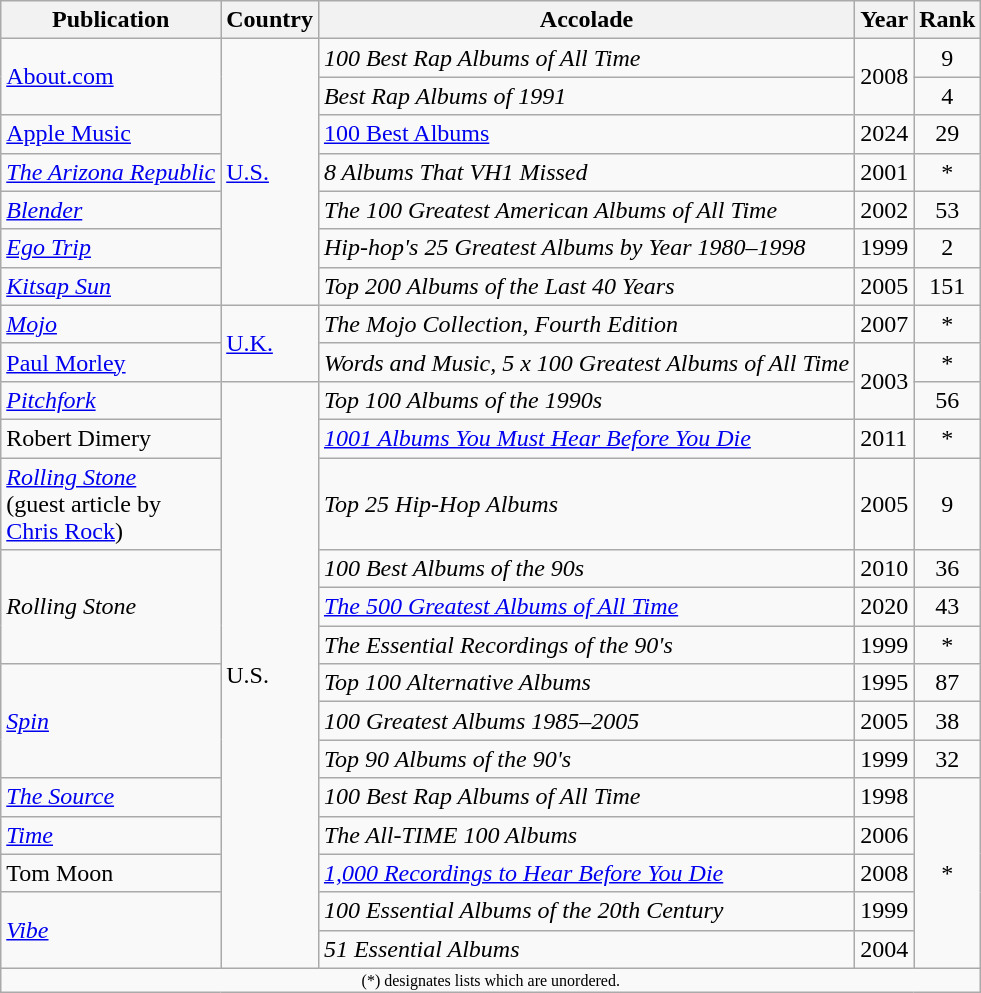<table class="wikitable sortable">
<tr>
<th>Publication</th>
<th>Country</th>
<th>Accolade</th>
<th>Year</th>
<th align="center">Rank</th>
</tr>
<tr>
<td rowspan="2"><a href='#'>About.com</a></td>
<td rowspan="7"><a href='#'>U.S.</a></td>
<td><em>100 Best Rap Albums of All Time</em></td>
<td rowspan="2">2008</td>
<td style="text-align:center;">9</td>
</tr>
<tr>
<td><em>Best Rap Albums of 1991</em></td>
<td style="text-align:center;">4</td>
</tr>
<tr>
<td><a href='#'>Apple Music</a></td>
<td><a href='#'>100 Best Albums</a></td>
<td>2024</td>
<td align="center">29</td>
</tr>
<tr>
<td><em><a href='#'>The Arizona Republic</a></em></td>
<td><em>8 Albums That VH1 Missed</em></td>
<td>2001</td>
<td align="center">*</td>
</tr>
<tr>
<td><em><a href='#'>Blender</a></em></td>
<td><em>The 100 Greatest American Albums of All Time</em></td>
<td>2002</td>
<td align="center">53</td>
</tr>
<tr>
<td><em><a href='#'>Ego Trip</a></em></td>
<td><em>Hip-hop's 25 Greatest Albums by Year 1980–1998</em></td>
<td>1999</td>
<td align="center">2</td>
</tr>
<tr>
<td><em><a href='#'>Kitsap Sun</a></em></td>
<td><em>Top 200 Albums of the Last 40 Years</em></td>
<td>2005</td>
<td align="center">151</td>
</tr>
<tr>
<td><em><a href='#'>Mojo</a></em></td>
<td rowspan="2"><a href='#'>U.K.</a></td>
<td><em>The Mojo Collection, Fourth Edition</em></td>
<td>2007</td>
<td align="center">*</td>
</tr>
<tr>
<td><a href='#'>Paul Morley</a></td>
<td><em>Words and Music, 5 x 100 Greatest Albums of All Time</em></td>
<td rowspan="2">2003</td>
<td align="center">*</td>
</tr>
<tr>
<td><em><a href='#'>Pitchfork</a></em></td>
<td rowspan="14">U.S.</td>
<td><em>Top 100 Albums of the 1990s</em></td>
<td align="center">56</td>
</tr>
<tr>
<td>Robert Dimery</td>
<td><em><a href='#'>1001 Albums You Must Hear Before You Die</a></em></td>
<td>2011</td>
<td align="center">*</td>
</tr>
<tr>
<td><em><a href='#'>Rolling Stone</a></em> <br> (guest article by <br> <a href='#'>Chris Rock</a>)</td>
<td><em>Top 25 Hip-Hop Albums</em></td>
<td>2005</td>
<td align="center">9</td>
</tr>
<tr>
<td rowspan="3"><em>Rolling Stone</em></td>
<td><em>100 Best Albums of the 90s</em></td>
<td>2010</td>
<td align="center">36</td>
</tr>
<tr>
<td><em><a href='#'>The 500 Greatest Albums of All Time</a></em></td>
<td>2020</td>
<td align="center">43</td>
</tr>
<tr>
<td><em>The Essential Recordings of the 90's</em></td>
<td>1999</td>
<td align="center">*</td>
</tr>
<tr>
<td rowspan="3"><em><a href='#'>Spin</a></em></td>
<td><em>Top 100 Alternative Albums</em></td>
<td>1995</td>
<td align="center">87</td>
</tr>
<tr>
<td><em>100 Greatest Albums 1985–2005</em></td>
<td>2005</td>
<td align="center">38</td>
</tr>
<tr>
<td><em>Top 90 Albums of the 90's</em></td>
<td>1999</td>
<td align="center">32</td>
</tr>
<tr>
<td><em><a href='#'>The Source</a></em></td>
<td><em>100 Best Rap Albums of All Time</em></td>
<td>1998</td>
<td rowspan="5" align="center">*</td>
</tr>
<tr>
<td><em><a href='#'>Time</a></em></td>
<td><em>The All-TIME 100 Albums</em></td>
<td>2006</td>
</tr>
<tr>
<td>Tom Moon</td>
<td><em><a href='#'>1,000 Recordings to Hear Before You Die</a></em></td>
<td>2008</td>
</tr>
<tr>
<td rowspan="2"><em><a href='#'>Vibe</a></em></td>
<td><em>100 Essential Albums of the 20th Century</em></td>
<td>1999</td>
</tr>
<tr>
<td><em>51 Essential Albums</em></td>
<td>2004</td>
</tr>
<tr>
<td colspan="5" style="text-align:center; font-size:8pt;">(*) designates lists which are unordered.</td>
</tr>
</table>
